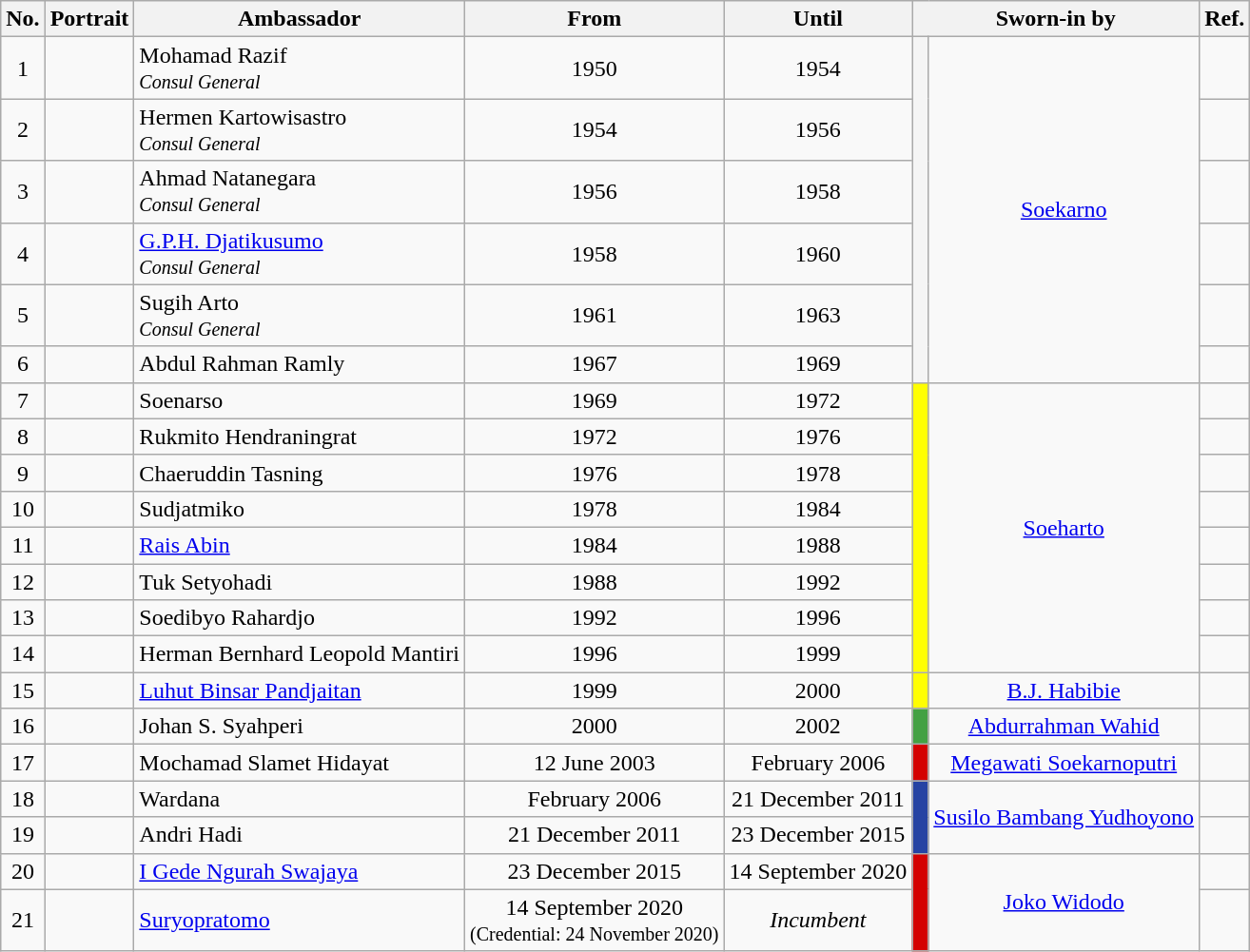<table class="wikitable" style="text-align: center;">
<tr>
<th>No.</th>
<th>Portrait</th>
<th>Ambassador</th>
<th>From</th>
<th>Until</th>
<th colspan="2">Sworn-in by</th>
<th>Ref.</th>
</tr>
<tr>
<td>1</td>
<td></td>
<td align="left">Mohamad Razif<br><small><em>Consul General</em></small></td>
<td>1950</td>
<td>1954</td>
<td rowspan="6" style="background: #f5f5f5;"> </td>
<td rowspan="6"><a href='#'>Soekarno</a></td>
<td></td>
</tr>
<tr>
<td>2</td>
<td></td>
<td align="left">Hermen Kartowisastro<br><small><em>Consul General</em></small></td>
<td>1954</td>
<td>1956</td>
<td></td>
</tr>
<tr>
<td>3</td>
<td></td>
<td align="left">Ahmad Natanegara<br><small><em>Consul General</em></small></td>
<td>1956</td>
<td>1958</td>
<td></td>
</tr>
<tr>
<td>4</td>
<td></td>
<td align="left"><a href='#'>G.P.H. Djatikusumo</a><br><small><em>Consul General</em></small></td>
<td>1958</td>
<td>1960</td>
<td></td>
</tr>
<tr>
<td>5</td>
<td></td>
<td align="left">Sugih Arto<br><small><em>Consul General</em></small></td>
<td>1961</td>
<td>1963</td>
<td></td>
</tr>
<tr>
<td>6</td>
<td></td>
<td align="left">Abdul Rahman Ramly</td>
<td>1967</td>
<td>1969</td>
<td></td>
</tr>
<tr>
<td>7</td>
<td></td>
<td align="left">Soenarso</td>
<td>1969</td>
<td>1972</td>
<td rowspan="8" style="background: #ffff00;"> </td>
<td rowspan="8"><a href='#'>Soeharto</a></td>
<td></td>
</tr>
<tr>
<td>8</td>
<td></td>
<td align="left">Rukmito Hendraningrat</td>
<td>1972</td>
<td>1976</td>
<td></td>
</tr>
<tr>
<td>9</td>
<td></td>
<td align="left">Chaeruddin Tasning</td>
<td>1976</td>
<td>1978</td>
<td></td>
</tr>
<tr>
<td>10</td>
<td></td>
<td align="left">Sudjatmiko</td>
<td>1978</td>
<td>1984</td>
<td></td>
</tr>
<tr>
<td>11</td>
<td></td>
<td align="left"><a href='#'>Rais Abin</a></td>
<td>1984</td>
<td>1988</td>
<td></td>
</tr>
<tr>
<td>12</td>
<td></td>
<td align="left">Tuk Setyohadi</td>
<td>1988</td>
<td>1992</td>
<td></td>
</tr>
<tr>
<td>13</td>
<td></td>
<td align="left">Soedibyo Rahardjo</td>
<td>1992</td>
<td>1996</td>
<td></td>
</tr>
<tr>
<td>14</td>
<td></td>
<td align="left">Herman Bernhard Leopold Mantiri</td>
<td>1996</td>
<td>1999</td>
<td></td>
</tr>
<tr>
<td>15</td>
<td></td>
<td align="left"><a href='#'>Luhut Binsar Pandjaitan</a></td>
<td>1999</td>
<td>2000</td>
<td style="background: #ffff00;"> </td>
<td><a href='#'>B.J. Habibie</a></td>
<td></td>
</tr>
<tr>
<td>16</td>
<td></td>
<td align="left">Johan S. Syahperi</td>
<td>2000</td>
<td>2002</td>
<td style="background: #43a143;"> </td>
<td><a href='#'>Abdurrahman Wahid</a></td>
<td></td>
</tr>
<tr>
<td>17</td>
<td></td>
<td align="left">Mochamad Slamet Hidayat</td>
<td>12 June 2003</td>
<td>February 2006</td>
<td style="background: #d40000;"> </td>
<td><a href='#'>Megawati Soekarnoputri</a></td>
<td></td>
</tr>
<tr>
<td>18</td>
<td></td>
<td align="left">Wardana</td>
<td>February 2006</td>
<td>21 December 2011</td>
<td rowspan="2" style="background: #2643A3;"> </td>
<td rowspan="2"><a href='#'>Susilo Bambang Yudhoyono</a></td>
<td></td>
</tr>
<tr>
<td>19</td>
<td></td>
<td align="left">Andri Hadi</td>
<td>21 December 2011</td>
<td>23 December 2015</td>
<td></td>
</tr>
<tr>
<td>20</td>
<td></td>
<td align="left"><a href='#'>I Gede Ngurah Swajaya</a></td>
<td>23 December 2015</td>
<td>14 September 2020</td>
<td rowspan="2" style="background: #d40000;"> </td>
<td rowspan="2"><a href='#'>Joko Widodo</a></td>
<td></td>
</tr>
<tr>
<td>21</td>
<td></td>
<td align="left"><a href='#'>Suryopratomo</a></td>
<td>14 September 2020<br><small>(Credential: 24 November 2020)</small></td>
<td><em>Incumbent</em></td>
<td></td>
</tr>
</table>
